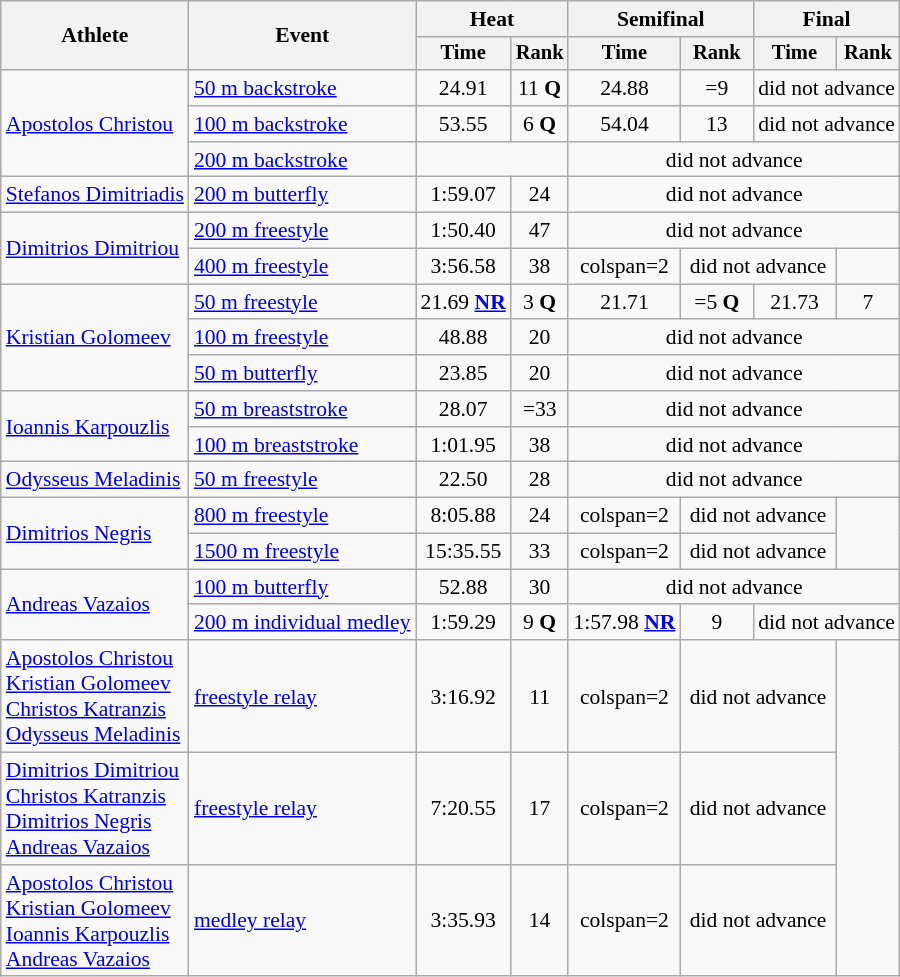<table class=wikitable style="font-size:90%">
<tr>
<th rowspan="2">Athlete</th>
<th rowspan="2">Event</th>
<th colspan="2">Heat</th>
<th colspan="2">Semifinal</th>
<th colspan="2">Final</th>
</tr>
<tr style="font-size:95%">
<th>Time</th>
<th>Rank</th>
<th>Time</th>
<th>Rank</th>
<th>Time</th>
<th>Rank</th>
</tr>
<tr align=center>
<td align=left rowspan=3><a href='#'>Apostolos Christou</a></td>
<td align=left><a href='#'>50 m backstroke</a></td>
<td>24.91</td>
<td>11 <strong>Q</strong></td>
<td>24.88</td>
<td>=9</td>
<td colspan=2>did not advance</td>
</tr>
<tr align=center>
<td align=left><a href='#'>100 m backstroke</a></td>
<td>53.55</td>
<td>6 <strong>Q</strong></td>
<td>54.04</td>
<td>13</td>
<td colspan=2>did not advance</td>
</tr>
<tr align=center>
<td align=left><a href='#'>200 m backstroke</a></td>
<td colspan=2></td>
<td colspan=4>did not advance</td>
</tr>
<tr align=center>
<td align=left><a href='#'>Stefanos Dimitriadis</a></td>
<td align=left><a href='#'>200 m butterfly</a></td>
<td>1:59.07</td>
<td>24</td>
<td colspan=4>did not advance</td>
</tr>
<tr align=center>
<td align=left rowspan=2><a href='#'>Dimitrios Dimitriou</a></td>
<td align=left><a href='#'>200 m freestyle</a></td>
<td>1:50.40</td>
<td>47</td>
<td colspan=4>did not advance</td>
</tr>
<tr align=center>
<td align=left><a href='#'>400 m freestyle</a></td>
<td>3:56.58</td>
<td>38</td>
<td>colspan=2 </td>
<td colspan=2>did not advance</td>
</tr>
<tr align=center>
<td align=left rowspan=3><a href='#'>Kristian Golomeev</a></td>
<td align=left><a href='#'>50 m freestyle</a></td>
<td>21.69 <strong><a href='#'>NR</a></strong></td>
<td>3 <strong>Q</strong></td>
<td>21.71</td>
<td>=5 <strong>Q</strong></td>
<td>21.73</td>
<td>7</td>
</tr>
<tr align=center>
<td align=left><a href='#'>100 m freestyle</a></td>
<td>48.88</td>
<td>20</td>
<td colspan=4>did not advance</td>
</tr>
<tr align=center>
<td align=left><a href='#'>50 m butterfly</a></td>
<td>23.85</td>
<td>20</td>
<td colspan=4>did not advance</td>
</tr>
<tr align=center>
<td align=left rowspan=2><a href='#'>Ioannis Karpouzlis</a></td>
<td align=left><a href='#'>50 m breaststroke</a></td>
<td>28.07</td>
<td>=33</td>
<td colspan=4>did not advance</td>
</tr>
<tr align=center>
<td align=left><a href='#'>100 m breaststroke</a></td>
<td>1:01.95</td>
<td>38</td>
<td colspan=4>did not advance</td>
</tr>
<tr align=center>
<td align=left><a href='#'>Odysseus Meladinis</a></td>
<td align=left><a href='#'>50 m freestyle</a></td>
<td>22.50</td>
<td>28</td>
<td colspan=4>did not advance</td>
</tr>
<tr align=center>
<td align=left rowspan=2><a href='#'>Dimitrios Negris</a></td>
<td align=left><a href='#'>800 m freestyle</a></td>
<td>8:05.88</td>
<td>24</td>
<td>colspan=2 </td>
<td colspan=2>did not advance</td>
</tr>
<tr align=center>
<td align=left><a href='#'>1500 m freestyle</a></td>
<td>15:35.55</td>
<td>33</td>
<td>colspan=2 </td>
<td colspan=2>did not advance</td>
</tr>
<tr align=center>
<td align=left rowspan=2><a href='#'>Andreas Vazaios</a></td>
<td align=left><a href='#'>100 m butterfly</a></td>
<td>52.88</td>
<td>30</td>
<td colspan=4>did not advance</td>
</tr>
<tr align=center>
<td align=left><a href='#'>200 m individual medley</a></td>
<td>1:59.29</td>
<td>9 <strong>Q</strong></td>
<td>1:57.98 <strong><a href='#'>NR</a></strong></td>
<td>9</td>
<td colspan=2>did not advance</td>
</tr>
<tr align=center>
<td align=left><a href='#'>Apostolos Christou</a><br><a href='#'>Kristian Golomeev</a><br><a href='#'>Christos Katranzis</a><br><a href='#'>Odysseus Meladinis</a></td>
<td align=left><a href='#'> freestyle relay</a></td>
<td>3:16.92</td>
<td>11</td>
<td>colspan=2 </td>
<td colspan=2>did not advance</td>
</tr>
<tr align=center>
<td align=left><a href='#'>Dimitrios Dimitriou</a><br> <a href='#'>Christos Katranzis</a><br><a href='#'>Dimitrios Negris</a><br><a href='#'>Andreas Vazaios</a></td>
<td align=left><a href='#'> freestyle relay</a></td>
<td>7:20.55</td>
<td>17</td>
<td>colspan=2 </td>
<td colspan=2>did not advance</td>
</tr>
<tr align=center>
<td align=left><a href='#'>Apostolos Christou</a><br><a href='#'>Kristian Golomeev</a><br><a href='#'>Ioannis Karpouzlis</a><br><a href='#'>Andreas Vazaios</a></td>
<td align=left><a href='#'> medley relay</a></td>
<td>3:35.93</td>
<td>14</td>
<td>colspan=2 </td>
<td colspan=2>did not advance</td>
</tr>
</table>
